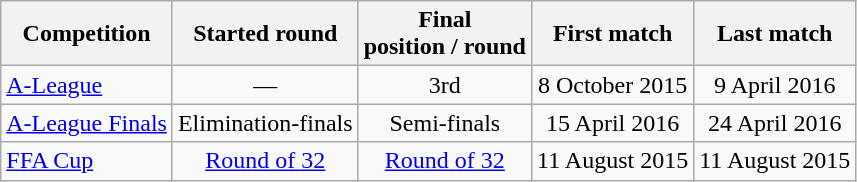<table class="wikitable">
<tr>
<th>Competition</th>
<th>Started round</th>
<th>Final <br>position / round</th>
<th>First match</th>
<th>Last match</th>
</tr>
<tr style="text-align: center">
<td align=left><a href='#'>A-League</a></td>
<td>—</td>
<td>3rd</td>
<td>8 October 2015</td>
<td>9 April 2016</td>
</tr>
<tr style="text-align: center">
<td align=left><a href='#'>A-League Finals</a></td>
<td>Elimination-finals</td>
<td>Semi-finals</td>
<td>15 April 2016</td>
<td>24 April 2016</td>
</tr>
<tr style="text-align: center">
<td align=left><a href='#'>FFA Cup</a></td>
<td><a href='#'>Round of 32</a></td>
<td><a href='#'>Round of 32</a></td>
<td>11 August 2015</td>
<td>11 August 2015</td>
</tr>
</table>
